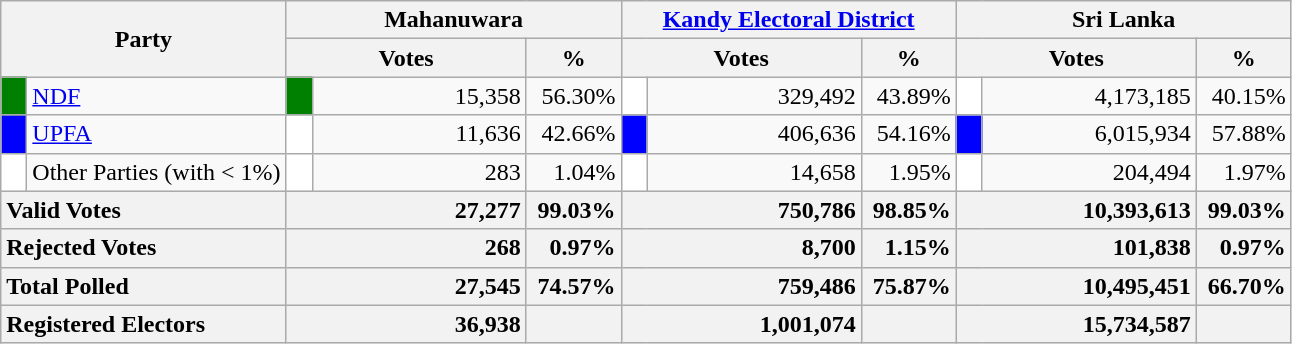<table class="wikitable">
<tr>
<th colspan="2" width="144px"rowspan="2">Party</th>
<th colspan="3" width="216px">Mahanuwara</th>
<th colspan="3" width="216px"><a href='#'>Kandy Electoral District</a></th>
<th colspan="3" width="216px">Sri Lanka</th>
</tr>
<tr>
<th colspan="2" width="144px">Votes</th>
<th>%</th>
<th colspan="2" width="144px">Votes</th>
<th>%</th>
<th colspan="2" width="144px">Votes</th>
<th>%</th>
</tr>
<tr>
<td style="background-color:green;" width="10px"></td>
<td style="text-align:left;"><a href='#'>NDF</a></td>
<td style="background-color:green;" width="10px"></td>
<td style="text-align:right;">15,358</td>
<td style="text-align:right;">56.30%</td>
<td style="background-color:white;" width="10px"></td>
<td style="text-align:right;">329,492</td>
<td style="text-align:right;">43.89%</td>
<td style="background-color:white;" width="10px"></td>
<td style="text-align:right;">4,173,185</td>
<td style="text-align:right;">40.15%</td>
</tr>
<tr>
<td style="background-color:blue;" width="10px"></td>
<td style="text-align:left;"><a href='#'>UPFA</a></td>
<td style="background-color:white;" width="10px"></td>
<td style="text-align:right;">11,636</td>
<td style="text-align:right;">42.66%</td>
<td style="background-color:blue;" width="10px"></td>
<td style="text-align:right;">406,636</td>
<td style="text-align:right;">54.16%</td>
<td style="background-color:blue;" width="10px"></td>
<td style="text-align:right;">6,015,934</td>
<td style="text-align:right;">57.88%</td>
</tr>
<tr>
<td style="background-color:white;" width="10px"></td>
<td style="text-align:left;">Other Parties (with < 1%)</td>
<td style="background-color:white;" width="10px"></td>
<td style="text-align:right;">283</td>
<td style="text-align:right;">1.04%</td>
<td style="background-color:white;" width="10px"></td>
<td style="text-align:right;">14,658</td>
<td style="text-align:right;">1.95%</td>
<td style="background-color:white;" width="10px"></td>
<td style="text-align:right;">204,494</td>
<td style="text-align:right;">1.97%</td>
</tr>
<tr>
<th colspan="2" width="144px"style="text-align:left;">Valid Votes</th>
<th style="text-align:right;"colspan="2" width="144px">27,277</th>
<th style="text-align:right;">99.03%</th>
<th style="text-align:right;"colspan="2" width="144px">750,786</th>
<th style="text-align:right;">98.85%</th>
<th style="text-align:right;"colspan="2" width="144px">10,393,613</th>
<th style="text-align:right;">99.03%</th>
</tr>
<tr>
<th colspan="2" width="144px"style="text-align:left;">Rejected Votes</th>
<th style="text-align:right;"colspan="2" width="144px">268</th>
<th style="text-align:right;">0.97%</th>
<th style="text-align:right;"colspan="2" width="144px">8,700</th>
<th style="text-align:right;">1.15%</th>
<th style="text-align:right;"colspan="2" width="144px">101,838</th>
<th style="text-align:right;">0.97%</th>
</tr>
<tr>
<th colspan="2" width="144px"style="text-align:left;">Total Polled</th>
<th style="text-align:right;"colspan="2" width="144px">27,545</th>
<th style="text-align:right;">74.57%</th>
<th style="text-align:right;"colspan="2" width="144px">759,486</th>
<th style="text-align:right;">75.87%</th>
<th style="text-align:right;"colspan="2" width="144px">10,495,451</th>
<th style="text-align:right;">66.70%</th>
</tr>
<tr>
<th colspan="2" width="144px"style="text-align:left;">Registered Electors</th>
<th style="text-align:right;"colspan="2" width="144px">36,938</th>
<th></th>
<th style="text-align:right;"colspan="2" width="144px">1,001,074</th>
<th></th>
<th style="text-align:right;"colspan="2" width="144px">15,734,587</th>
<th></th>
</tr>
</table>
